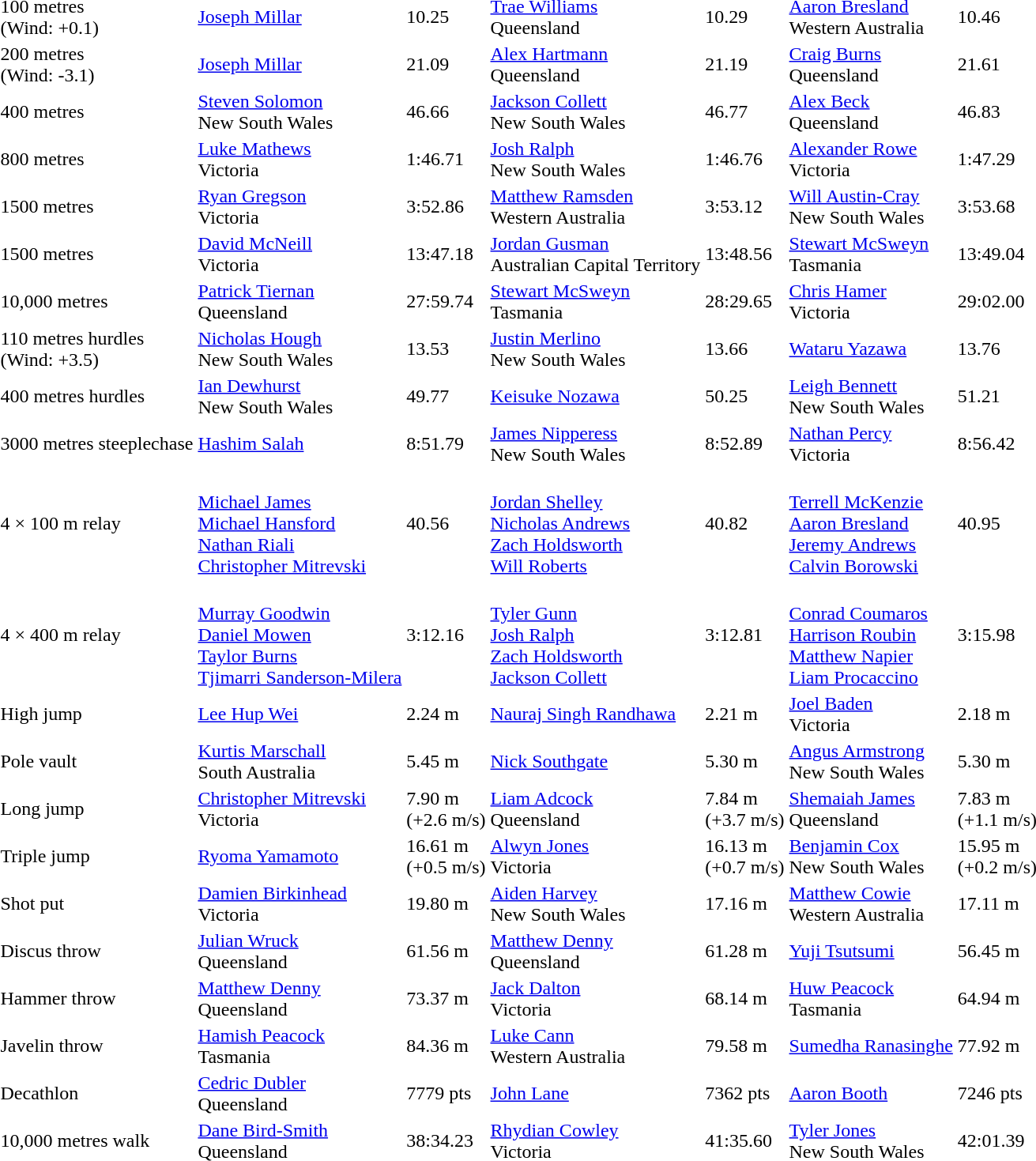<table>
<tr>
<td>100 metres<br>(Wind: +0.1)</td>
<td><a href='#'>Joseph Millar</a><br></td>
<td>10.25</td>
<td><a href='#'>Trae Williams</a><br>Queensland</td>
<td>10.29</td>
<td><a href='#'>Aaron Bresland</a><br>Western Australia</td>
<td>10.46</td>
</tr>
<tr>
<td>200 metres<br>(Wind: -3.1)</td>
<td><a href='#'>Joseph Millar</a><br></td>
<td>21.09</td>
<td><a href='#'>Alex Hartmann</a><br>Queensland</td>
<td>21.19</td>
<td><a href='#'>Craig Burns</a><br>Queensland</td>
<td>21.61</td>
</tr>
<tr>
<td>400 metres</td>
<td><a href='#'>Steven Solomon</a><br>New South Wales</td>
<td>46.66</td>
<td><a href='#'>Jackson Collett</a><br>New South Wales</td>
<td>46.77</td>
<td><a href='#'>Alex Beck</a><br>Queensland</td>
<td>46.83</td>
</tr>
<tr>
<td>800 metres</td>
<td><a href='#'>Luke Mathews</a><br>Victoria</td>
<td>1:46.71</td>
<td><a href='#'>Josh Ralph</a><br>New South Wales</td>
<td>1:46.76</td>
<td><a href='#'>Alexander Rowe</a><br>Victoria</td>
<td>1:47.29</td>
</tr>
<tr>
<td>1500 metres</td>
<td><a href='#'>Ryan Gregson</a><br>Victoria</td>
<td>3:52.86</td>
<td><a href='#'>Matthew Ramsden</a><br>Western Australia</td>
<td>3:53.12</td>
<td><a href='#'>Will Austin-Cray</a><br>New South Wales</td>
<td>3:53.68</td>
</tr>
<tr>
<td>1500 metres</td>
<td><a href='#'>David McNeill</a><br>Victoria</td>
<td>13:47.18</td>
<td><a href='#'>Jordan Gusman</a><br>Australian Capital Territory</td>
<td>13:48.56</td>
<td><a href='#'>Stewart McSweyn</a><br>Tasmania</td>
<td>13:49.04</td>
</tr>
<tr>
<td>10,000 metres</td>
<td><a href='#'>Patrick Tiernan</a><br>Queensland</td>
<td>27:59.74</td>
<td><a href='#'>Stewart McSweyn</a><br>Tasmania</td>
<td>28:29.65</td>
<td><a href='#'>Chris Hamer</a><br>Victoria</td>
<td>29:02.00</td>
</tr>
<tr>
<td>110 metres hurdles<br>(Wind: +3.5)</td>
<td><a href='#'>Nicholas Hough</a><br>New South Wales</td>
<td>13.53</td>
<td><a href='#'>Justin Merlino</a><br>New South Wales</td>
<td>13.66</td>
<td><a href='#'>Wataru Yazawa</a><br></td>
<td>13.76</td>
</tr>
<tr>
<td>400 metres hurdles</td>
<td><a href='#'>Ian Dewhurst</a><br>New South Wales</td>
<td>49.77</td>
<td><a href='#'>Keisuke Nozawa</a><br></td>
<td>50.25</td>
<td><a href='#'>Leigh Bennett</a><br>New South Wales</td>
<td>51.21</td>
</tr>
<tr>
<td>3000 metres steeplechase</td>
<td><a href='#'>Hashim Salah</a><br></td>
<td>8:51.79</td>
<td><a href='#'>James Nipperess</a><br>New South Wales</td>
<td>8:52.89</td>
<td><a href='#'>Nathan Percy</a><br>Victoria</td>
<td>8:56.42</td>
</tr>
<tr>
<td>4 × 100 m relay</td>
<td><br><a href='#'>Michael James</a><br><a href='#'>Michael Hansford</a><br><a href='#'>Nathan Riali</a><br><a href='#'>Christopher Mitrevski</a></td>
<td>40.56</td>
<td><br><a href='#'>Jordan Shelley</a><br><a href='#'>Nicholas Andrews</a><br><a href='#'>Zach Holdsworth</a><br><a href='#'>Will Roberts</a></td>
<td>40.82</td>
<td><br><a href='#'>Terrell McKenzie</a><br><a href='#'>Aaron Bresland</a><br><a href='#'>Jeremy Andrews</a><br><a href='#'>Calvin Borowski</a></td>
<td>40.95</td>
</tr>
<tr>
<td>4 × 400 m relay</td>
<td><br><a href='#'>Murray Goodwin</a><br><a href='#'>Daniel Mowen</a><br><a href='#'>Taylor Burns</a><br><a href='#'>Tjimarri Sanderson-Milera</a></td>
<td>3:12.16</td>
<td><br><a href='#'>Tyler Gunn</a><br><a href='#'>Josh Ralph</a><br><a href='#'>Zach Holdsworth</a><br><a href='#'>Jackson Collett</a></td>
<td>3:12.81</td>
<td><br><a href='#'>Conrad Coumaros</a><br><a href='#'>Harrison Roubin</a><br><a href='#'>Matthew Napier</a><br><a href='#'>Liam Procaccino</a></td>
<td>3:15.98</td>
</tr>
<tr>
<td>High jump</td>
<td><a href='#'>Lee Hup Wei</a><br></td>
<td>2.24 m</td>
<td><a href='#'>Nauraj Singh Randhawa</a><br></td>
<td>2.21 m</td>
<td><a href='#'>Joel Baden</a><br>Victoria</td>
<td>2.18 m</td>
</tr>
<tr>
<td>Pole vault</td>
<td><a href='#'>Kurtis Marschall</a><br>South Australia</td>
<td>5.45 m</td>
<td><a href='#'>Nick Southgate</a><br></td>
<td>5.30 m</td>
<td><a href='#'>Angus Armstrong</a><br>New South Wales</td>
<td>5.30 m</td>
</tr>
<tr>
<td>Long jump</td>
<td><a href='#'>Christopher Mitrevski</a><br>Victoria</td>
<td>7.90 m <br>(+2.6 m/s)</td>
<td><a href='#'>Liam Adcock</a><br>Queensland</td>
<td>7.84 m <br>(+3.7 m/s)</td>
<td><a href='#'>Shemaiah James</a><br>Queensland</td>
<td>7.83 m <br>(+1.1 m/s)</td>
</tr>
<tr>
<td>Triple jump</td>
<td><a href='#'>Ryoma Yamamoto</a><br></td>
<td>16.61 m <br>(+0.5 m/s)</td>
<td><a href='#'>Alwyn Jones</a><br>Victoria</td>
<td>16.13 m <br>(+0.7 m/s)</td>
<td><a href='#'>Benjamin Cox</a><br>New South Wales</td>
<td>15.95 m <br>(+0.2 m/s)</td>
</tr>
<tr>
<td>Shot put</td>
<td><a href='#'>Damien Birkinhead</a><br>Victoria</td>
<td>19.80 m</td>
<td><a href='#'>Aiden Harvey</a><br>New South Wales</td>
<td>17.16 m</td>
<td><a href='#'>Matthew Cowie</a><br>Western Australia</td>
<td>17.11 m</td>
</tr>
<tr>
<td>Discus throw</td>
<td><a href='#'>Julian Wruck</a><br>Queensland</td>
<td>61.56 m</td>
<td><a href='#'>Matthew Denny</a><br>Queensland</td>
<td>61.28 m</td>
<td><a href='#'>Yuji Tsutsumi</a><br></td>
<td>56.45 m</td>
</tr>
<tr>
<td>Hammer throw</td>
<td><a href='#'>Matthew Denny</a><br>Queensland</td>
<td>73.37 m</td>
<td><a href='#'>Jack Dalton</a><br>Victoria</td>
<td>68.14 m</td>
<td><a href='#'>Huw Peacock</a><br>Tasmania</td>
<td>64.94 m</td>
</tr>
<tr>
<td>Javelin throw</td>
<td><a href='#'>Hamish Peacock</a><br>Tasmania</td>
<td>84.36 m</td>
<td><a href='#'>Luke Cann</a><br>Western Australia</td>
<td>79.58 m</td>
<td><a href='#'>Sumedha Ranasinghe</a><br></td>
<td>77.92 m</td>
</tr>
<tr>
<td>Decathlon</td>
<td><a href='#'>Cedric Dubler</a><br>Queensland</td>
<td>7779 pts</td>
<td><a href='#'>John Lane</a><br></td>
<td>7362 pts</td>
<td><a href='#'>Aaron Booth</a><br></td>
<td>7246 pts</td>
</tr>
<tr>
<td>10,000 metres walk</td>
<td><a href='#'>Dane Bird-Smith</a><br>Queensland</td>
<td>38:34.23</td>
<td><a href='#'>Rhydian Cowley</a><br>Victoria</td>
<td>41:35.60</td>
<td><a href='#'>Tyler Jones</a><br>New South Wales</td>
<td>42:01.39</td>
</tr>
<tr>
</tr>
</table>
